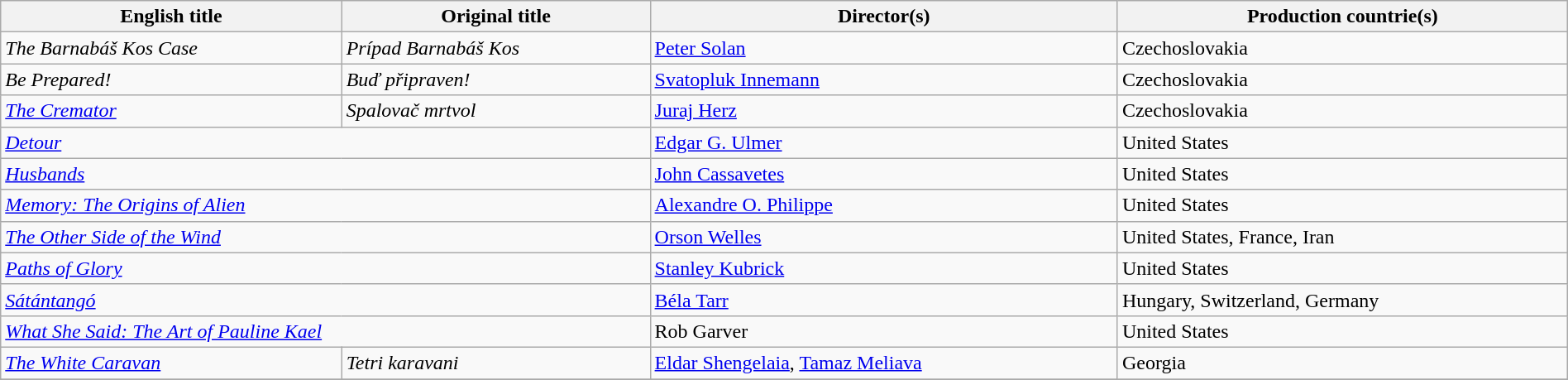<table class="sortable wikitable" style="width:100%; margin-bottom:4px" cellpadding="5">
<tr>
<th scope="col">English title</th>
<th scope="col">Original title</th>
<th scope="col">Director(s)</th>
<th scope="col">Production countrie(s)</th>
</tr>
<tr>
<td><em>The Barnabáš Kos Case</em></td>
<td><em>Prípad Barnabáš Kos</em></td>
<td><a href='#'>Peter Solan</a></td>
<td>Czechoslovakia</td>
</tr>
<tr>
<td><em>Be Prepared!</em></td>
<td><em>Buď připraven!</em></td>
<td><a href='#'>Svatopluk Innemann</a></td>
<td>Czechoslovakia</td>
</tr>
<tr>
<td><em><a href='#'>The Cremator</a></em></td>
<td><em>Spalovač mrtvol</em></td>
<td><a href='#'>Juraj Herz</a></td>
<td>Czechoslovakia</td>
</tr>
<tr>
<td colspan="2"><em><a href='#'>Detour</a></em></td>
<td><a href='#'>Edgar G. Ulmer</a></td>
<td>United States</td>
</tr>
<tr>
<td colspan="2"><em><a href='#'>Husbands</a></em></td>
<td><a href='#'>John Cassavetes</a></td>
<td>United States</td>
</tr>
<tr>
<td colspan="2"><em><a href='#'>Memory: The Origins of Alien</a></em></td>
<td><a href='#'>Alexandre O. Philippe</a></td>
<td>United States</td>
</tr>
<tr>
<td colspan="2"><em><a href='#'>The Other Side of the Wind</a></em></td>
<td><a href='#'>Orson Welles</a></td>
<td>United States, France, Iran</td>
</tr>
<tr>
<td colspan="2"><em><a href='#'>Paths of Glory</a></em></td>
<td><a href='#'>Stanley Kubrick</a></td>
<td>United States</td>
</tr>
<tr>
<td colspan="2"><em><a href='#'>Sátántangó</a></em></td>
<td><a href='#'>Béla Tarr</a></td>
<td>Hungary, Switzerland, Germany</td>
</tr>
<tr>
<td colspan="2"><em><a href='#'>What She Said: The Art of Pauline Kael</a></em></td>
<td>Rob Garver</td>
<td>United States</td>
</tr>
<tr>
<td><em><a href='#'>The White Caravan</a></em></td>
<td><em>Tetri karavani</em></td>
<td><a href='#'>Eldar Shengelaia</a>, <a href='#'>Tamaz Meliava</a></td>
<td>Georgia</td>
</tr>
<tr>
</tr>
</table>
